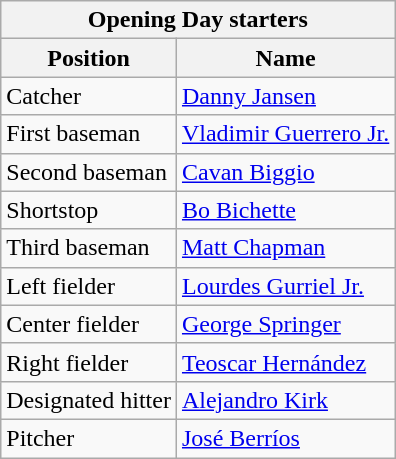<table class="wikitable" style="text-align:left">
<tr>
<th colspan="2">Opening Day starters</th>
</tr>
<tr>
<th>Position</th>
<th>Name</th>
</tr>
<tr>
<td>Catcher</td>
<td><a href='#'>Danny Jansen</a></td>
</tr>
<tr>
<td>First baseman</td>
<td><a href='#'>Vladimir Guerrero Jr.</a></td>
</tr>
<tr>
<td>Second baseman</td>
<td><a href='#'>Cavan Biggio</a></td>
</tr>
<tr>
<td>Shortstop</td>
<td><a href='#'>Bo Bichette</a></td>
</tr>
<tr>
<td>Third baseman</td>
<td><a href='#'>Matt Chapman</a></td>
</tr>
<tr>
<td>Left fielder</td>
<td><a href='#'>Lourdes Gurriel Jr.</a></td>
</tr>
<tr>
<td>Center fielder</td>
<td><a href='#'>George Springer</a></td>
</tr>
<tr>
<td>Right fielder</td>
<td><a href='#'>Teoscar Hernández</a></td>
</tr>
<tr>
<td>Designated hitter</td>
<td><a href='#'>Alejandro Kirk</a></td>
</tr>
<tr>
<td>Pitcher</td>
<td><a href='#'>José Berríos</a></td>
</tr>
</table>
